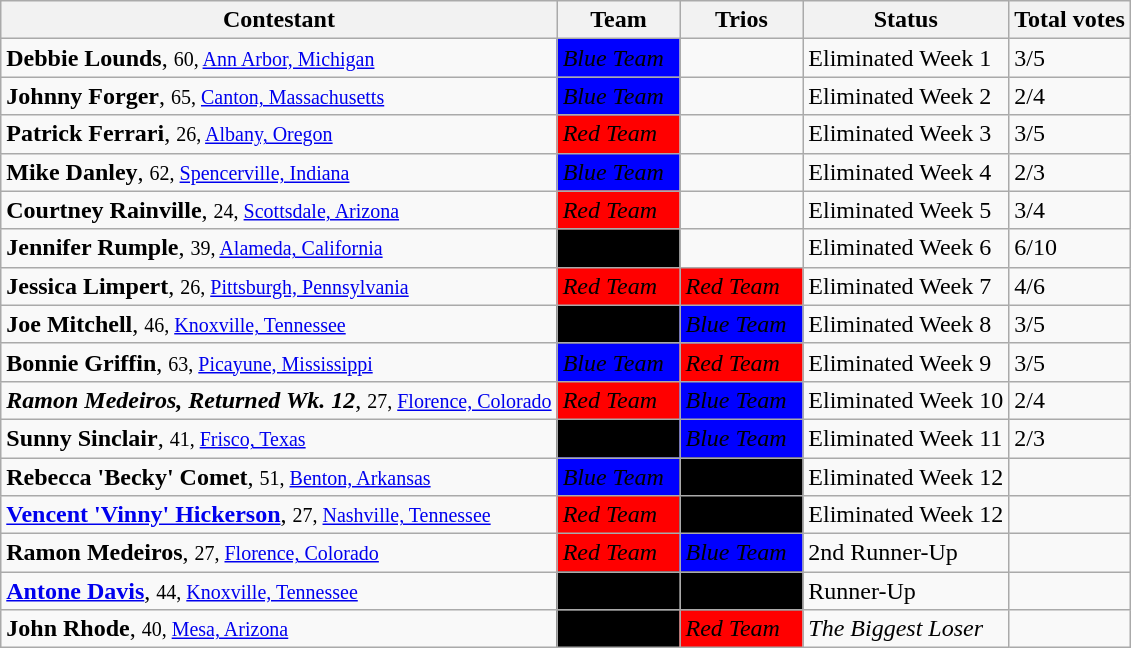<table class="wikitable sortable" border="1">
<tr>
<th>Contestant</th>
<th>Team</th>
<th>Trios</th>
<th>Status</th>
<th>Total votes</th>
</tr>
<tr>
<td><strong>Debbie Lounds</strong>, <small>60, <a href='#'>Ann Arbor, Michigan</a></small></td>
<td style="background:blue;"><span><em>Blue Team</em></span></td>
<td></td>
<td>Eliminated Week 1</td>
<td>3/5</td>
</tr>
<tr>
<td><strong>Johnny Forger</strong>, <small>65, <a href='#'>Canton, Massachusetts</a></small></td>
<td style="background:blue;"><span><em>Blue Team</em></span></td>
<td></td>
<td>Eliminated Week 2</td>
<td>2/4</td>
</tr>
<tr>
<td><strong>Patrick Ferrari</strong>, <small>26, <a href='#'>Albany, Oregon</a></small></td>
<td style="background:red;"><span><em>Red Team</em></span></td>
<td></td>
<td>Eliminated Week 3</td>
<td>3/5</td>
</tr>
<tr>
<td><strong>Mike Danley</strong>, <small>62, <a href='#'>Spencerville, Indiana</a></small></td>
<td style="background:blue;"><span><em>Blue Team</em></span></td>
<td></td>
<td>Eliminated Week 4</td>
<td>2/3</td>
</tr>
<tr>
<td><strong>Courtney Rainville</strong>, <small>24, <a href='#'>Scottsdale, Arizona</a></small></td>
<td style="background:red;"><span><em>Red Team</em></span></td>
<td></td>
<td>Eliminated Week 5</td>
<td>3/4</td>
</tr>
<tr>
<td><strong>Jennifer Rumple</strong>, <small>39, <a href='#'>Alameda, California</a></small></td>
<td style="background:black;"><span><em>Black Team</em></span></td>
<td></td>
<td>Eliminated Week 6</td>
<td>6/10</td>
</tr>
<tr>
<td><strong>Jessica Limpert</strong>, <small>26, <a href='#'>Pittsburgh, Pennsylvania</a> </small></td>
<td style="background:red;"><span><em>Red Team</em></span></td>
<td style="background:red;"><span><em>Red Team</em></span></td>
<td>Eliminated Week 7</td>
<td>4/6</td>
</tr>
<tr>
<td><strong>Joe Mitchell</strong>, <small>46, <a href='#'>Knoxville, Tennessee</a></small></td>
<td style="background:black;"><span><em>Black Team</em></span></td>
<td style="background:blue;"><span><em>Blue Team</em></span></td>
<td>Eliminated Week 8</td>
<td>3/5</td>
</tr>
<tr>
<td><strong>Bonnie Griffin</strong>, <small>63, <a href='#'>Picayune, Mississippi</a></small></td>
<td style="background:blue;"><span><em>Blue Team</em></span></td>
<td style="background:red;"><span><em>Red Team</em></span></td>
<td>Eliminated Week 9</td>
<td>3/5</td>
</tr>
<tr>
<td><strong><em>Ramon Medeiros, Returned Wk. 12</em></strong>, <small>27, <a href='#'>Florence, Colorado</a></small></td>
<td style="background:red;"><span><em>Red Team</em></span></td>
<td style="background:blue;"><span><em>Blue Team</em></span></td>
<td>Eliminated Week 10</td>
<td>2/4</td>
</tr>
<tr>
<td><strong>Sunny Sinclair</strong>, <small>41, <a href='#'>Frisco, Texas</a></small></td>
<td style="background:black;"><span><em>Black Team</em> </span></td>
<td style="background:blue;"><span><em>Blue Team</em></span></td>
<td>Eliminated Week 11</td>
<td>2/3</td>
</tr>
<tr>
<td><strong>Rebecca 'Becky' Comet</strong>, <small>51, <a href='#'>Benton, Arkansas</a></small></td>
<td style="background:blue;"><span><em>Blue Team</em></span></td>
<td style="background:black;"><span><em>Black Team</em></span></td>
<td>Eliminated Week 12</td>
<td></td>
</tr>
<tr>
<td><strong><a href='#'>Vencent 'Vinny' Hickerson</a></strong>, <small>27, <a href='#'>Nashville, Tennessee</a></small></td>
<td style="background:red;"><span><em>Red Team</em></span></td>
<td style="background:black;"><span><em>Black Team</em></span></td>
<td>Eliminated Week 12</td>
<td></td>
</tr>
<tr>
<td><strong>Ramon Medeiros</strong>, <small>27, <a href='#'>Florence, Colorado</a></small></td>
<td style="background:red;"><span><em>Red Team</em></span></td>
<td style="background:blue;"><span><em>Blue Team</em></span></td>
<td>2nd Runner-Up</td>
<td></td>
</tr>
<tr>
<td><strong><a href='#'>Antone Davis</a></strong>, <small>44, <a href='#'>Knoxville, Tennessee</a></small></td>
<td style="background:black;"><span><em>Black Team</em></span></td>
<td style="background:black;"><span><em>Black Team</em></span></td>
<td>Runner-Up</td>
<td></td>
</tr>
<tr>
<td><strong>John Rhode</strong>, <small>40, <a href='#'>Mesa, Arizona</a></small></td>
<td style="background:black;"><span><em>Black Team</em></span></td>
<td style="background:red;"><span><em>Red Team</em></span></td>
<td><em>The Biggest Loser</em></td>
<td></td>
</tr>
</table>
